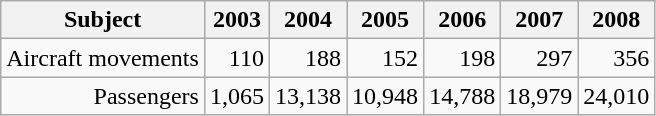<table class="wikitable" style="text-align:right;">
<tr>
<th>Subject</th>
<th>2003</th>
<th>2004</th>
<th>2005</th>
<th>2006</th>
<th>2007</th>
<th>2008</th>
</tr>
<tr>
<td>Aircraft movements</td>
<td>110</td>
<td>188</td>
<td>152</td>
<td>198</td>
<td>297</td>
<td>356</td>
</tr>
<tr>
<td>Passengers</td>
<td>1,065</td>
<td>13,138</td>
<td>10,948</td>
<td>14,788</td>
<td>18,979</td>
<td>24,010</td>
</tr>
</table>
